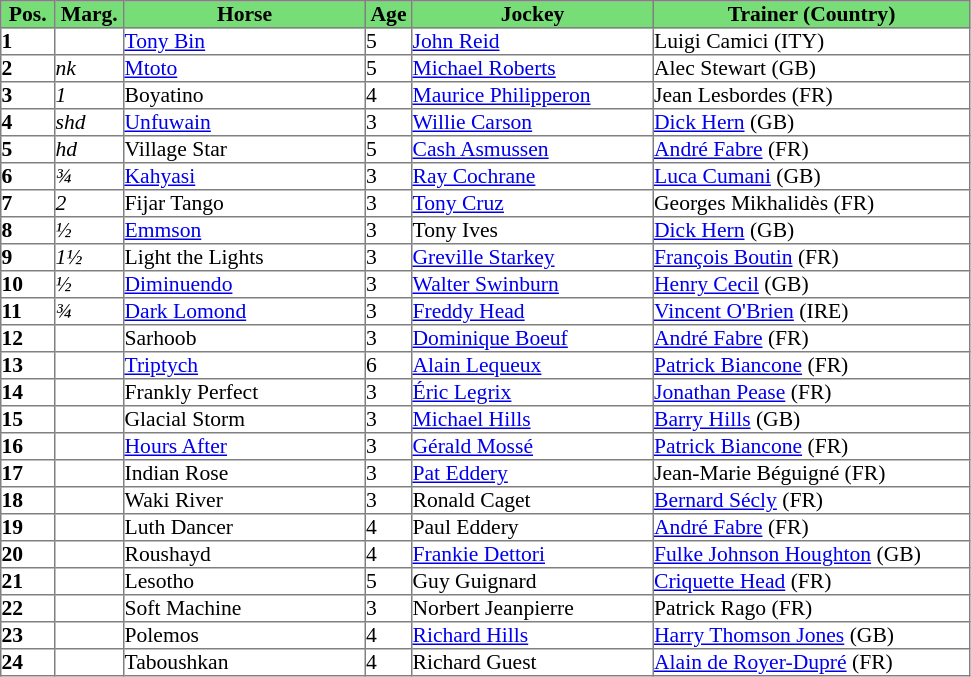<table class = "sortable" | border="1" cellpadding="0" style="border-collapse: collapse; font-size:90%">
<tr style="background:#7d7; text-align:center;">
<th style="width:35px;"><strong>Pos.</strong></th>
<th style="width:45px;"><strong>Marg.</strong></th>
<th style="width:160px;"><strong>Horse</strong></th>
<th style="width:30px;"><strong>Age</strong></th>
<th style="width:160px;"><strong>Jockey</strong></th>
<th style="width:210px;"><strong>Trainer (Country)</strong></th>
</tr>
<tr>
<td><strong>1</strong></td>
<td></td>
<td><a href='#'>Tony Bin</a></td>
<td>5</td>
<td><a href='#'>John Reid</a></td>
<td>Luigi Camici (ITY)</td>
</tr>
<tr>
<td><strong>2</strong></td>
<td><em>nk</em></td>
<td><a href='#'>Mtoto</a></td>
<td>5</td>
<td><a href='#'>Michael Roberts</a></td>
<td>Alec Stewart (GB)</td>
</tr>
<tr>
<td><strong>3</strong></td>
<td><em>1</em></td>
<td>Boyatino</td>
<td>4</td>
<td><a href='#'>Maurice Philipperon</a></td>
<td>Jean Lesbordes (FR)</td>
</tr>
<tr>
<td><strong>4</strong></td>
<td><em>shd</em></td>
<td><a href='#'>Unfuwain</a></td>
<td>3</td>
<td><a href='#'>Willie Carson</a></td>
<td><a href='#'>Dick Hern</a> (GB)</td>
</tr>
<tr>
<td><strong>5</strong></td>
<td><em>hd</em></td>
<td>Village Star</td>
<td>5</td>
<td><a href='#'>Cash Asmussen</a></td>
<td><a href='#'>André Fabre</a> (FR)</td>
</tr>
<tr>
<td><strong>6</strong></td>
<td><em>¾</em></td>
<td><a href='#'>Kahyasi</a></td>
<td>3</td>
<td><a href='#'>Ray Cochrane</a></td>
<td><a href='#'>Luca Cumani</a> (GB)</td>
</tr>
<tr>
<td><strong>7</strong></td>
<td><em>2</em></td>
<td>Fijar Tango</td>
<td>3</td>
<td><a href='#'>Tony Cruz</a></td>
<td>Georges Mikhalidès (FR)</td>
</tr>
<tr>
<td><strong>8</strong></td>
<td><em>½</em></td>
<td><a href='#'>Emmson</a></td>
<td>3</td>
<td>Tony Ives</td>
<td><a href='#'>Dick Hern</a> (GB)</td>
</tr>
<tr>
<td><strong>9</strong></td>
<td><em>1½</em></td>
<td>Light the Lights</td>
<td>3</td>
<td><a href='#'>Greville Starkey</a></td>
<td><a href='#'>François Boutin</a> (FR)</td>
</tr>
<tr>
<td><strong>10</strong></td>
<td><em>½</em></td>
<td><a href='#'>Diminuendo</a></td>
<td>3</td>
<td><a href='#'>Walter Swinburn</a></td>
<td><a href='#'>Henry Cecil</a> (GB)</td>
</tr>
<tr>
<td><strong>11</strong></td>
<td><em>¾</em></td>
<td><a href='#'>Dark Lomond</a></td>
<td>3</td>
<td><a href='#'>Freddy Head</a></td>
<td><a href='#'>Vincent O'Brien</a> (IRE)</td>
</tr>
<tr>
<td><strong>12</strong></td>
<td></td>
<td>Sarhoob</td>
<td>3</td>
<td><a href='#'>Dominique Boeuf</a></td>
<td><a href='#'>André Fabre</a> (FR)</td>
</tr>
<tr>
<td><strong>13</strong></td>
<td></td>
<td><a href='#'>Triptych</a></td>
<td>6</td>
<td><a href='#'>Alain Lequeux</a></td>
<td><a href='#'>Patrick Biancone</a> (FR)</td>
</tr>
<tr>
<td><strong>14</strong></td>
<td></td>
<td>Frankly Perfect</td>
<td>3</td>
<td><a href='#'>Éric Legrix</a></td>
<td><a href='#'>Jonathan Pease</a> (FR)</td>
</tr>
<tr>
<td><strong>15</strong></td>
<td></td>
<td>Glacial Storm</td>
<td>3</td>
<td><a href='#'>Michael Hills</a></td>
<td><a href='#'>Barry Hills</a> (GB)</td>
</tr>
<tr>
<td><strong>16</strong></td>
<td></td>
<td><a href='#'>Hours After</a></td>
<td>3</td>
<td><a href='#'>Gérald Mossé</a></td>
<td><a href='#'>Patrick Biancone</a> (FR)</td>
</tr>
<tr>
<td><strong>17</strong></td>
<td></td>
<td>Indian Rose</td>
<td>3</td>
<td><a href='#'>Pat Eddery</a></td>
<td>Jean-Marie Béguigné (FR)</td>
</tr>
<tr>
<td><strong>18</strong></td>
<td></td>
<td>Waki River</td>
<td>3</td>
<td>Ronald Caget</td>
<td><a href='#'>Bernard Sécly</a> (FR)</td>
</tr>
<tr>
<td><strong>19</strong></td>
<td></td>
<td>Luth Dancer</td>
<td>4</td>
<td>Paul Eddery</td>
<td><a href='#'>André Fabre</a> (FR)</td>
</tr>
<tr>
<td><strong>20</strong></td>
<td></td>
<td>Roushayd</td>
<td>4</td>
<td><a href='#'>Frankie Dettori</a></td>
<td><a href='#'>Fulke Johnson Houghton</a> (GB)</td>
</tr>
<tr>
<td><strong>21</strong></td>
<td></td>
<td>Lesotho</td>
<td>5</td>
<td>Guy Guignard</td>
<td><a href='#'>Criquette Head</a> (FR)</td>
</tr>
<tr>
<td><strong>22</strong></td>
<td></td>
<td>Soft Machine</td>
<td>3</td>
<td>Norbert Jeanpierre</td>
<td>Patrick Rago (FR)</td>
</tr>
<tr>
<td><strong>23</strong></td>
<td></td>
<td>Polemos</td>
<td>4</td>
<td><a href='#'>Richard Hills</a></td>
<td><a href='#'>Harry Thomson Jones</a> (GB)</td>
</tr>
<tr>
<td><strong>24</strong></td>
<td></td>
<td>Taboushkan</td>
<td>4</td>
<td>Richard Guest</td>
<td><a href='#'>Alain de Royer-Dupré</a> (FR)</td>
</tr>
</table>
